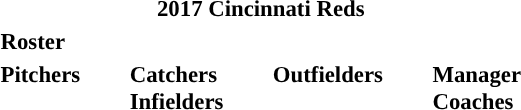<table class="toccolours" style="font-size: 95%;">
<tr>
<th colspan="10">2017 Cincinnati Reds</th>
</tr>
<tr>
<td colspan="10"><strong>Roster</strong></td>
</tr>
<tr>
<td valign="top"><strong>Pitchers</strong><br>




























</td>
<td style="width:25px;"></td>
<td valign="top"><strong>Catchers</strong><br>



<strong>Infielders</strong>






</td>
<td style="width:25px;"></td>
<td valign="top"><strong>Outfielders</strong><br>




</td>
<td style="width:25px;"></td>
<td valign="top"><strong>Manager</strong><br>
<strong>Coaches</strong>
 
 
 
 
  
 
 
 
 </td>
</tr>
</table>
